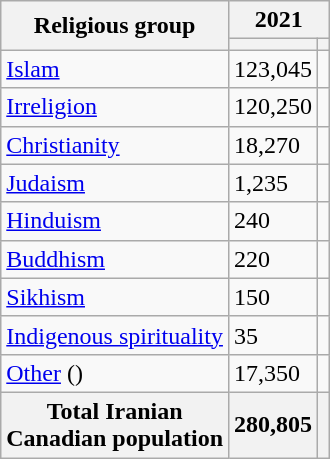<table class="wikitable sortable">
<tr>
<th rowspan="2">Religious group</th>
<th colspan="2">2021</th>
</tr>
<tr>
<th><a href='#'></a></th>
<th></th>
</tr>
<tr>
<td><a href='#'>Islam</a></td>
<td>123,045</td>
<td></td>
</tr>
<tr>
<td><a href='#'>Irreligion</a></td>
<td>120,250</td>
<td></td>
</tr>
<tr>
<td><a href='#'>Christianity</a></td>
<td>18,270</td>
<td></td>
</tr>
<tr>
<td><a href='#'>Judaism</a></td>
<td>1,235</td>
<td></td>
</tr>
<tr>
<td><a href='#'>Hinduism</a></td>
<td>240</td>
<td></td>
</tr>
<tr>
<td><a href='#'>Buddhism</a></td>
<td>220</td>
<td></td>
</tr>
<tr>
<td><a href='#'>Sikhism</a></td>
<td>150</td>
<td></td>
</tr>
<tr>
<td><a href='#'>Indigenous spirituality</a></td>
<td>35</td>
<td></td>
</tr>
<tr>
<td><a href='#'>Other</a> ()</td>
<td>17,350</td>
<td></td>
</tr>
<tr>
<th>Total Iranian<br>Canadian population</th>
<th>280,805</th>
<th></th>
</tr>
</table>
